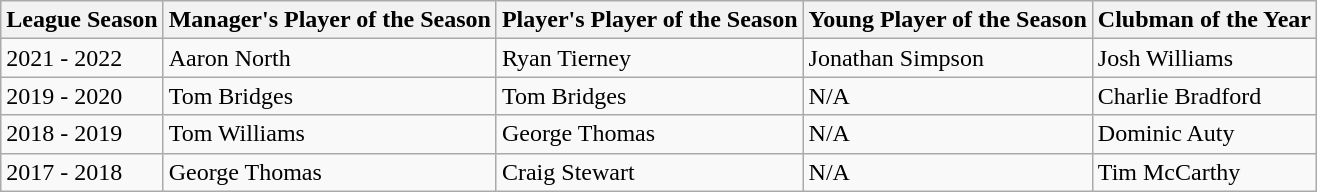<table class="wikitable" style="text-align: left">
<tr>
<th>League Season</th>
<th>Manager's Player of the Season</th>
<th>Player's Player of the Season</th>
<th>Young Player of the Season</th>
<th>Clubman of the Year</th>
</tr>
<tr>
<td>2021 - 2022</td>
<td>Aaron North</td>
<td>Ryan Tierney</td>
<td>Jonathan Simpson</td>
<td>Josh Williams</td>
</tr>
<tr>
<td>2019 - 2020</td>
<td>Tom Bridges</td>
<td>Tom Bridges</td>
<td>N/A</td>
<td>Charlie Bradford</td>
</tr>
<tr>
<td>2018 - 2019</td>
<td>Tom Williams</td>
<td>George Thomas</td>
<td>N/A</td>
<td>Dominic Auty</td>
</tr>
<tr>
<td>2017 - 2018</td>
<td>George Thomas</td>
<td>Craig Stewart</td>
<td>N/A</td>
<td>Tim McCarthy</td>
</tr>
</table>
